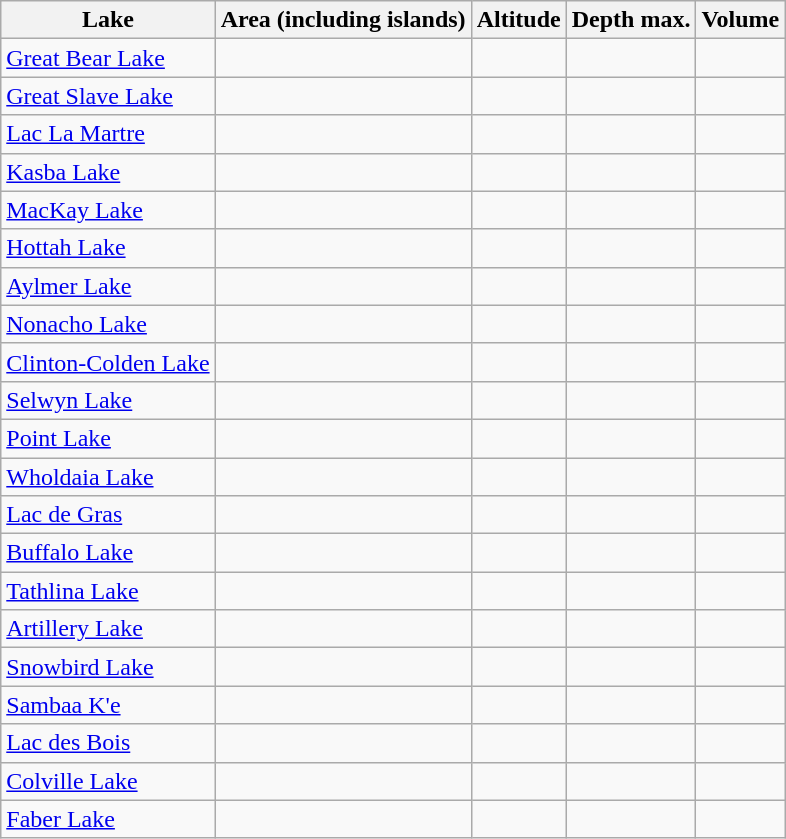<table class="wikitable">
<tr>
<th>Lake</th>
<th>Area (including islands)</th>
<th>Altitude</th>
<th>Depth max.</th>
<th>Volume</th>
</tr>
<tr>
<td><a href='#'>Great Bear Lake</a></td>
<td style="text-align: right"></td>
<td style="text-align: right"></td>
<td style="text-align: right"></td>
<td style="text-align: right"></td>
</tr>
<tr>
<td><a href='#'>Great Slave Lake</a></td>
<td style="text-align: right"></td>
<td style="text-align: right"></td>
<td style="text-align: right"></td>
<td style="text-align: right"></td>
</tr>
<tr>
<td><a href='#'>Lac La Martre</a></td>
<td style="text-align: right"></td>
<td style="text-align: right"></td>
<td style="text-align: right"></td>
<td style="text-align: right"></td>
</tr>
<tr>
<td><a href='#'>Kasba Lake</a></td>
<td style="text-align: right"></td>
<td style="text-align: right"></td>
<td style="text-align: right"></td>
<td style="text-align: right"></td>
</tr>
<tr>
<td><a href='#'>MacKay Lake</a></td>
<td style="text-align: right"></td>
<td style="text-align: right"></td>
<td style="text-align: right"></td>
<td style="text-align: right"></td>
</tr>
<tr>
<td><a href='#'>Hottah Lake</a></td>
<td style="text-align: right"></td>
<td style="text-align: right"></td>
<td style="text-align: right"></td>
<td style="text-align: right"></td>
</tr>
<tr>
<td><a href='#'>Aylmer Lake</a></td>
<td style="text-align: right"></td>
<td style="text-align: right"></td>
<td style="text-align: right"></td>
<td style="text-align: right"></td>
</tr>
<tr>
<td><a href='#'>Nonacho Lake</a></td>
<td style="text-align: right"></td>
<td style="text-align: right"></td>
<td style="text-align: right"></td>
<td style="text-align: right"></td>
</tr>
<tr>
<td><a href='#'>Clinton-Colden Lake</a></td>
<td style="text-align: right"></td>
<td style="text-align: right"></td>
<td style="text-align: right"></td>
<td style="text-align: right"></td>
</tr>
<tr>
<td><a href='#'>Selwyn Lake</a></td>
<td style="text-align: right"></td>
<td style="text-align: right"></td>
<td style="text-align: right"></td>
<td style="text-align: right"></td>
</tr>
<tr>
<td><a href='#'>Point Lake</a></td>
<td style="text-align: right"></td>
<td style="text-align: right"></td>
<td style="text-align: right"></td>
<td style="text-align: right"></td>
</tr>
<tr>
<td><a href='#'>Wholdaia Lake</a></td>
<td style="text-align: right"></td>
<td style="text-align: right"></td>
<td style="text-align: right"></td>
<td style="text-align: right"></td>
</tr>
<tr>
<td><a href='#'>Lac de Gras</a></td>
<td style="text-align: right"></td>
<td style="text-align: right"></td>
<td style="text-align: right"></td>
<td style="text-align: right"></td>
</tr>
<tr>
<td><a href='#'>Buffalo Lake</a></td>
<td style="text-align: right"></td>
<td style="text-align: right"></td>
<td style="text-align: right"></td>
<td style="text-align: right"></td>
</tr>
<tr>
<td><a href='#'>Tathlina Lake</a></td>
<td style="text-align: right"></td>
<td style="text-align: right"></td>
<td style="text-align: right"></td>
<td style="text-align: right"></td>
</tr>
<tr>
<td><a href='#'>Artillery Lake</a></td>
<td style="text-align: right"></td>
<td style="text-align: right"></td>
<td style="text-align: right"></td>
<td style="text-align: right"></td>
</tr>
<tr>
<td><a href='#'>Snowbird Lake</a></td>
<td style="text-align: right"></td>
<td style="text-align: right"></td>
<td style="text-align: right"></td>
<td style="text-align: right"></td>
</tr>
<tr>
<td><a href='#'>Sambaa K'e</a></td>
<td style="text-align: right"></td>
<td style="text-align: right"></td>
<td style="text-align: right"></td>
<td style="text-align: right"></td>
</tr>
<tr>
<td><a href='#'>Lac des Bois</a></td>
<td style="text-align: right"></td>
<td style="text-align: right"></td>
<td style="text-align: right"></td>
<td style="text-align: right"></td>
</tr>
<tr>
<td><a href='#'>Colville Lake</a></td>
<td style="text-align: right"></td>
<td style="text-align: right"></td>
<td style="text-align: right"></td>
<td style="text-align: right"></td>
</tr>
<tr>
<td><a href='#'>Faber Lake</a></td>
<td style="text-align: right"></td>
<td style="text-align: right"></td>
<td style="text-align: right"></td>
<td style="text-align: right"></td>
</tr>
</table>
